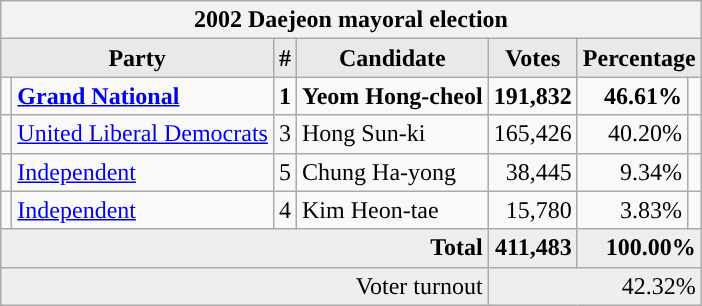<table class="wikitable">
<tr>
<th colspan="7">2002 Daejeon mayoral election</th>
</tr>
<tr>
<th style="background-color:#E9E9E9" colspan=2>Party</th>
<th style="background-color:#E9E9E9">#</th>
<th style="background-color:#E9E9E9">Candidate</th>
<th style="background-color:#E9E9E9">Votes</th>
<th style="background-color:#E9E9E9" colspan=2>Percentage</th>
</tr>
<tr style="font-weight:bold">
<td></td>
<td align=left><a href='#'>Grand National</a></td>
<td align=center>1</td>
<td align=left>Yeom Hong-cheol</td>
<td align=right>191,832</td>
<td align=right>46.61%</td>
<td align=right></td>
</tr>
<tr>
<td></td>
<td align=left><a href='#'>United Liberal Democrats</a></td>
<td align=center>3</td>
<td align=left>Hong Sun-ki</td>
<td align=right>165,426</td>
<td align=right>40.20%</td>
<td align=right></td>
</tr>
<tr>
<td></td>
<td align=left><a href='#'>Independent</a></td>
<td align=center>5</td>
<td align=left>Chung Ha-yong</td>
<td align=right>38,445</td>
<td align=right>9.34%</td>
<td align=right></td>
</tr>
<tr>
<td></td>
<td align=left><a href='#'>Independent</a></td>
<td align=center>4</td>
<td align=left>Kim Heon-tae</td>
<td align=right>15,780</td>
<td align=right>3.83%</td>
<td align=right></td>
</tr>
<tr bgcolor="#EEEEEE" style="font-weight:bold">
<td colspan="4" align=right>Total</td>
<td align=right>411,483</td>
<td align=right colspan=2>100.00%</td>
</tr>
<tr bgcolor="#EEEEEE">
<td colspan="4" align="right">Voter turnout</td>
<td colspan="3" align="right">42.32%</td>
</tr>
</table>
